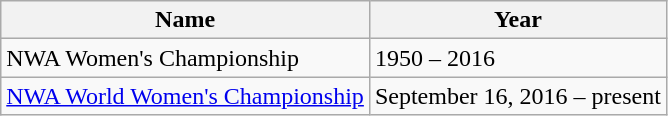<table class="wikitable">
<tr>
<th>Name</th>
<th>Year</th>
</tr>
<tr>
<td>NWA Women's Championship</td>
<td>1950 – 2016</td>
</tr>
<tr>
<td><a href='#'>NWA World Women's Championship</a></td>
<td>September 16, 2016 – present</td>
</tr>
</table>
